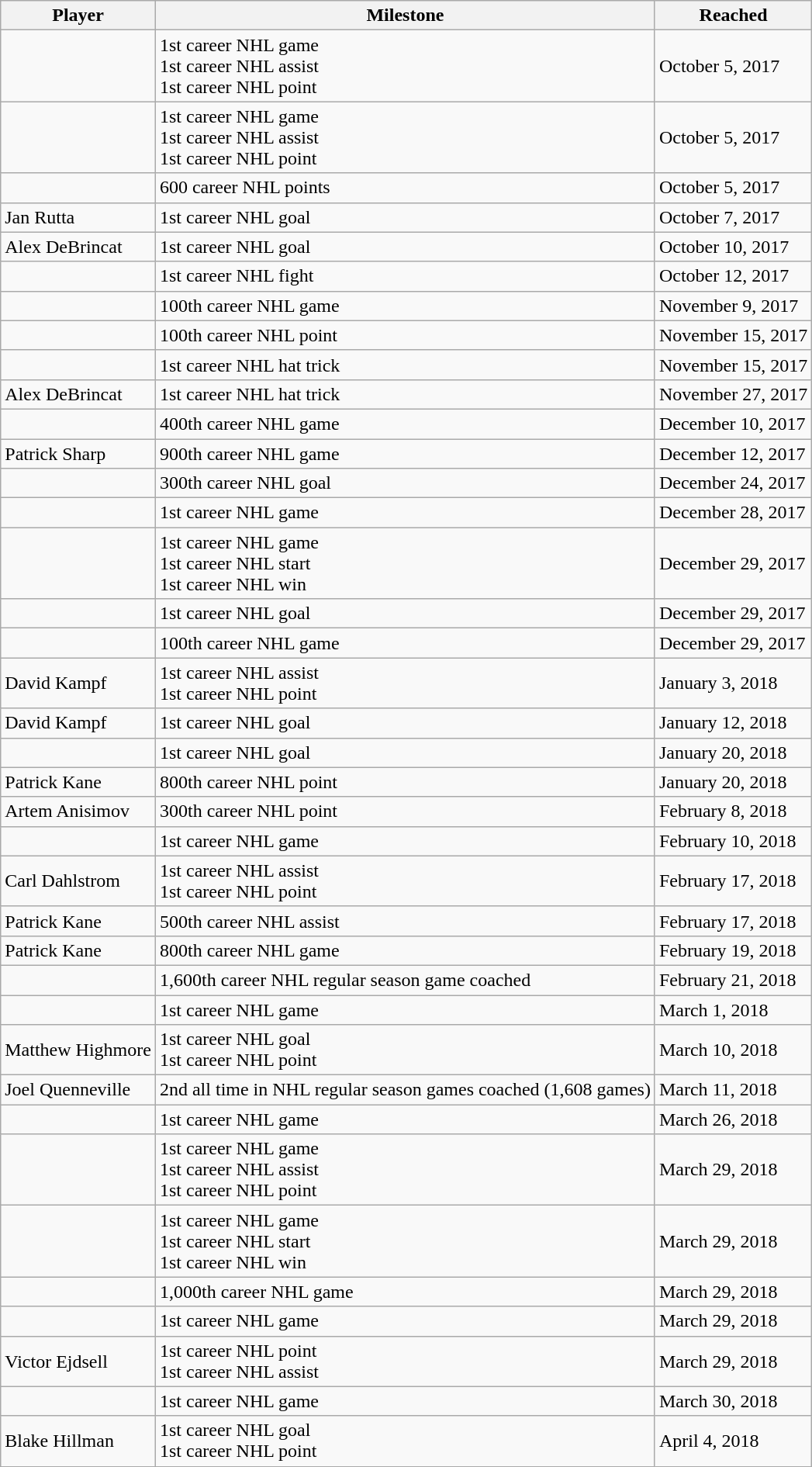<table class="wikitable sortable" width="auto">
<tr style="text-align:center;">
<th width="auto">Player</th>
<th width="auto">Milestone</th>
<th width="auto" data-sort-type="date">Reached</th>
</tr>
<tr>
<td></td>
<td>1st career NHL game<br>1st career NHL assist<br>1st career NHL point</td>
<td>October 5, 2017</td>
</tr>
<tr>
<td></td>
<td>1st career NHL game<br>1st career NHL assist<br>1st career NHL point</td>
<td>October 5, 2017</td>
</tr>
<tr>
<td></td>
<td>600 career NHL points</td>
<td>October 5, 2017</td>
</tr>
<tr>
<td>Jan Rutta</td>
<td>1st career NHL goal</td>
<td>October 7, 2017</td>
</tr>
<tr>
<td>Alex DeBrincat</td>
<td>1st career NHL goal</td>
<td>October 10, 2017</td>
</tr>
<tr>
<td></td>
<td>1st career NHL fight</td>
<td>October 12, 2017</td>
</tr>
<tr>
<td></td>
<td>100th career NHL game</td>
<td>November 9, 2017</td>
</tr>
<tr>
<td></td>
<td>100th career NHL point</td>
<td>November 15, 2017</td>
</tr>
<tr>
<td></td>
<td>1st career NHL hat trick</td>
<td>November 15, 2017</td>
</tr>
<tr>
<td>Alex DeBrincat</td>
<td>1st career NHL hat trick</td>
<td>November 27, 2017</td>
</tr>
<tr>
<td></td>
<td>400th career NHL game</td>
<td>December 10, 2017</td>
</tr>
<tr>
<td>Patrick Sharp</td>
<td>900th career NHL game</td>
<td>December 12, 2017</td>
</tr>
<tr>
<td></td>
<td>300th career NHL goal</td>
<td>December 24, 2017</td>
</tr>
<tr>
<td></td>
<td>1st career NHL game</td>
<td>December 28, 2017</td>
</tr>
<tr>
<td></td>
<td>1st career NHL game<br>1st career NHL start<br>1st career NHL win</td>
<td>December 29, 2017</td>
</tr>
<tr>
<td></td>
<td>1st career NHL goal</td>
<td>December 29, 2017</td>
</tr>
<tr>
<td></td>
<td>100th career NHL game</td>
<td>December 29, 2017</td>
</tr>
<tr>
<td>David Kampf</td>
<td>1st career NHL assist<br>1st career NHL point</td>
<td>January 3, 2018</td>
</tr>
<tr>
<td>David Kampf</td>
<td>1st career NHL goal</td>
<td>January 12, 2018</td>
</tr>
<tr>
<td></td>
<td>1st career NHL goal</td>
<td>January 20, 2018</td>
</tr>
<tr>
<td>Patrick Kane</td>
<td>800th career NHL point</td>
<td>January 20, 2018</td>
</tr>
<tr>
<td>Artem Anisimov</td>
<td>300th career NHL point</td>
<td>February 8, 2018</td>
</tr>
<tr>
<td></td>
<td>1st career NHL game</td>
<td>February 10, 2018</td>
</tr>
<tr>
<td>Carl Dahlstrom</td>
<td>1st career NHL assist<br>1st career NHL point</td>
<td>February 17, 2018</td>
</tr>
<tr>
<td>Patrick Kane</td>
<td>500th career NHL assist</td>
<td>February 17, 2018</td>
</tr>
<tr>
<td>Patrick Kane</td>
<td>800th career NHL game</td>
<td>February 19, 2018</td>
</tr>
<tr>
<td></td>
<td>1,600th career NHL regular season game coached</td>
<td>February 21, 2018</td>
</tr>
<tr>
<td></td>
<td>1st career NHL game</td>
<td>March 1, 2018</td>
</tr>
<tr>
<td>Matthew Highmore</td>
<td>1st career NHL goal<br>1st career NHL point</td>
<td>March 10, 2018</td>
</tr>
<tr>
<td>Joel Quenneville</td>
<td>2nd all time in NHL regular season games coached (1,608 games)</td>
<td>March 11, 2018</td>
</tr>
<tr>
<td></td>
<td>1st career NHL game</td>
<td>March 26, 2018</td>
</tr>
<tr>
<td></td>
<td>1st career NHL game<br>1st career NHL assist<br>1st career NHL point</td>
<td>March 29, 2018</td>
</tr>
<tr>
<td></td>
<td>1st career NHL game<br>1st career NHL start<br>1st career NHL win</td>
<td>March 29, 2018</td>
</tr>
<tr>
<td></td>
<td>1,000th career NHL game</td>
<td>March 29, 2018</td>
</tr>
<tr>
<td></td>
<td>1st career NHL game</td>
<td>March 29, 2018</td>
</tr>
<tr>
<td>Victor Ejdsell</td>
<td>1st career NHL point<br>1st career NHL assist</td>
<td>March 29, 2018</td>
</tr>
<tr>
<td></td>
<td>1st career NHL game</td>
<td>March 30, 2018</td>
</tr>
<tr>
<td>Blake Hillman</td>
<td>1st career NHL goal<br>1st career NHL point</td>
<td>April 4, 2018</td>
</tr>
</table>
